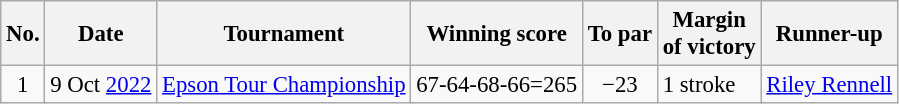<table class="wikitable" style="font-size:95%;">
<tr>
<th>No.</th>
<th>Date</th>
<th>Tournament</th>
<th>Winning score</th>
<th>To par</th>
<th>Margin<br>of victory</th>
<th>Runner-up</th>
</tr>
<tr>
<td align=center>1</td>
<td align=right>9 Oct <a href='#'>2022</a></td>
<td><a href='#'>Epson Tour Championship</a></td>
<td align=right>67-64-68-66=265</td>
<td align=center>−23</td>
<td>1 stroke</td>
<td> <a href='#'>Riley Rennell</a></td>
</tr>
</table>
